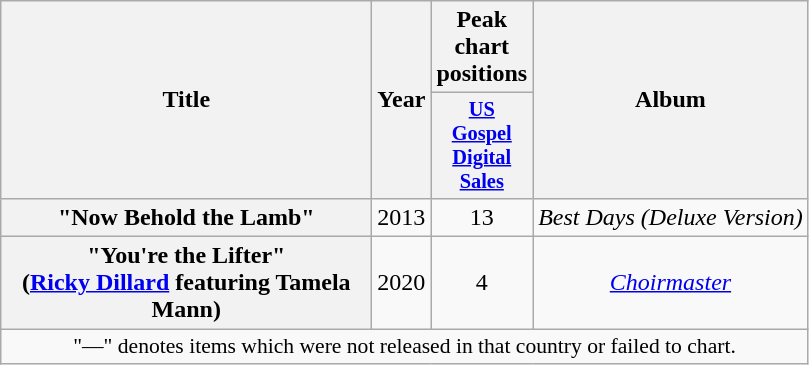<table class="wikitable plainrowheaders" style="text-align:center;" border="1">
<tr>
<th scope="col" rowspan="2" style="width:15em;">Title</th>
<th scope="col" rowspan="2">Year</th>
<th scope="col" colspan="1">Peak chart positions</th>
<th scope="col" rowspan="2">Album</th>
</tr>
<tr>
<th scope="col" style="width:3em;font-size:85%;"><a href='#'>US<br>Gospel<br>Digital<br>Sales</a><br></th>
</tr>
<tr>
<th scope="row">"Now Behold the Lamb"</th>
<td rowspan="1">2013</td>
<td>13</td>
<td rowspan="1"><em>Best Days (Deluxe Version)</em></td>
</tr>
<tr>
<th scope="row">"You're the Lifter" <br><span>(<a href='#'>Ricky Dillard</a> featuring Tamela Mann)</span></th>
<td rowspan="1">2020</td>
<td>4</td>
<td rowspan="1"><em><a href='#'>Choirmaster</a></em></td>
</tr>
<tr>
<td colspan="10" align="center" style="font-size:90%;">"—" denotes items which were not released in that country or failed to chart.</td>
</tr>
</table>
